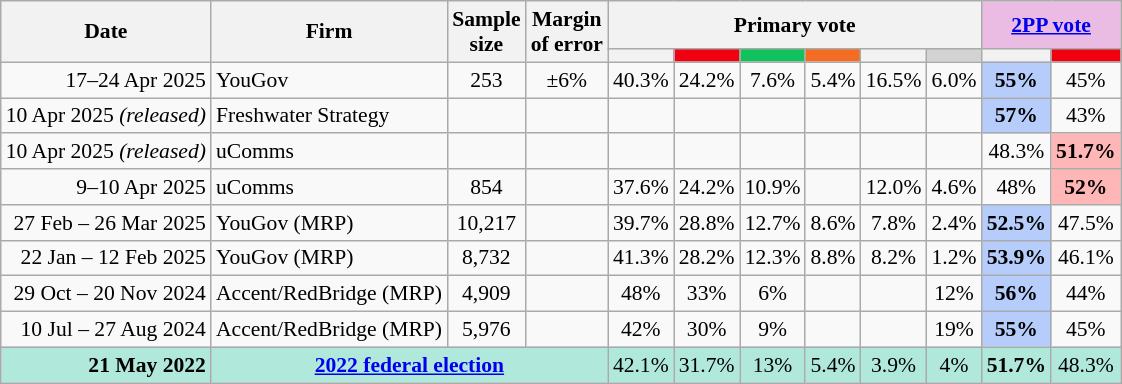<table class="nowrap wikitable tpl-blanktable" style=text-align:center;font-size:90%>
<tr>
<th rowspan=2>Date</th>
<th rowspan=2>Firm</th>
<th rowspan=2>Sample<br>size</th>
<th rowspan=2>Margin<br>of error</th>
<th colspan=6>Primary vote</th>
<th colspan=2 class=unsortable style=background:#ebbce3><a href='#'>2PP vote</a></th>
</tr>
<tr>
<th style=background:></th>
<th class="unsortable" style="background:#F00011"></th>
<th class=unsortable style=background:#10C25B></th>
<th class=unsortable style=background:#f36c21></th>
<th class=unsortable style=background:></th>
<th class=unsortable style=background:lightgray></th>
<th style=background:></th>
<th class="unsortable" style="background:#F00011"></th>
</tr>
<tr>
<td align=right>17–24 Apr 2025</td>
<td align=left>YouGov</td>
<td>253</td>
<td>±6%</td>
<td>40.3%</td>
<td>24.2%</td>
<td>7.6%</td>
<td>5.4%</td>
<td>16.5%</td>
<td>6.0%</td>
<th style="background:#B6CDFB">55%</th>
<td>45%</td>
</tr>
<tr>
<td align=right>10 Apr 2025 <em>(released)</em></td>
<td align=left>Freshwater Strategy</td>
<td></td>
<td></td>
<td></td>
<td></td>
<td></td>
<td></td>
<td></td>
<td></td>
<th style="background:#B6CDFB">57%</th>
<td>43%</td>
</tr>
<tr>
<td align=right>10 Apr 2025 <em>(released)</em></td>
<td align=left>uComms</td>
<td></td>
<td></td>
<td></td>
<td></td>
<td></td>
<td></td>
<td></td>
<td></td>
<td>48.3%</td>
<th style=background:#FFB6B6>51.7%</th>
</tr>
<tr>
<td align=right>9–10 Apr 2025</td>
<td align=left>uComms</td>
<td>854</td>
<td></td>
<td>37.6%</td>
<td>24.2%</td>
<td>10.9%</td>
<td></td>
<td>12.0%</td>
<td>4.6%</td>
<td>48%</td>
<th style=background:#FFB6B6>52%</th>
</tr>
<tr>
<td align=right>27 Feb – 26 Mar 2025</td>
<td align=left>YouGov (MRP)</td>
<td>10,217</td>
<td></td>
<td>39.7%</td>
<td>28.8%</td>
<td>12.7%</td>
<td>8.6%</td>
<td>7.8%</td>
<td>2.4%</td>
<th style="background:#B6CDFB">52.5%</th>
<td>47.5%</td>
</tr>
<tr>
<td align=right>22 Jan – 12 Feb 2025</td>
<td align=left>YouGov (MRP)</td>
<td>8,732</td>
<td></td>
<td>41.3%</td>
<td>28.2%</td>
<td>12.3%</td>
<td>8.8%</td>
<td>8.2%</td>
<td>1.2%</td>
<th style="background:#B6CDFB">53.9%</th>
<td>46.1%</td>
</tr>
<tr>
<td align=right>29 Oct – 20 Nov 2024</td>
<td align=left>Accent/RedBridge (MRP)</td>
<td>4,909</td>
<td></td>
<td>48%</td>
<td>33%</td>
<td>6%</td>
<td></td>
<td></td>
<td>12%</td>
<th style="background:#B6CDFB">56%</th>
<td>44%</td>
</tr>
<tr>
<td align=right>10 Jul – 27 Aug 2024</td>
<td align=left>Accent/RedBridge (MRP)</td>
<td>5,976</td>
<td></td>
<td>42%</td>
<td>30%</td>
<td>9%</td>
<td></td>
<td></td>
<td>19%</td>
<th style="background:#B6CDFB">55%</th>
<td>45%</td>
</tr>
<tr style=background:#b0e9db>
<td style=text-align:right data-sort-value=21-May-2022><strong>21 May 2022</strong></td>
<td colspan=3 style=text-align:center><strong><a href='#'>2022 federal election</a></strong></td>
<td>42.1%</td>
<td>31.7%</td>
<td>13%</td>
<td>5.4%</td>
<td>3.9%</td>
<td>4%</td>
<td><strong>51.7%</strong></td>
<td>48.3%</td>
</tr>
</table>
